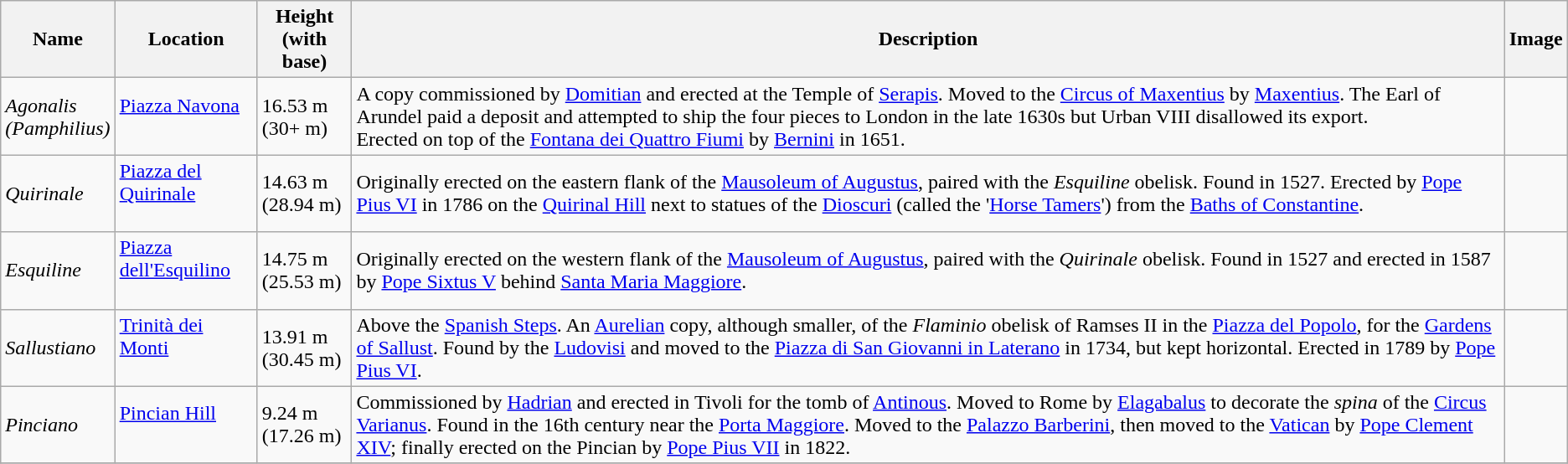<table class="wikitable">
<tr>
<th>Name</th>
<th>Location</th>
<th>Height <br>(with base)</th>
<th>Description</th>
<th>Image</th>
</tr>
<tr>
<td><em>Agonalis</em><br><em>(Pamphilius)</em></td>
<td><a href='#'>Piazza Navona</a><br><br></td>
<td>16.53 m <br>(30+ m)</td>
<td>A copy commissioned by <a href='#'>Domitian</a> and erected at the Temple of <a href='#'>Serapis</a>. Moved to the <a href='#'>Circus of Maxentius</a> by <a href='#'>Maxentius</a>. The Earl of Arundel paid a deposit and attempted to ship the four pieces to London in the late 1630s but Urban VIII disallowed its export.<br>Erected on top of the <a href='#'>Fontana dei Quattro Fiumi</a> by <a href='#'>Bernini</a> in 1651.</td>
<td></td>
</tr>
<tr>
<td><em>Quirinale</em></td>
<td><a href='#'>Piazza del Quirinale</a><br><br></td>
<td>14.63 m <br>(28.94 m)</td>
<td>Originally erected on the eastern flank of the <a href='#'>Mausoleum of Augustus</a>, paired with the <em>Esquiline</em> obelisk. Found in 1527. Erected by <a href='#'>Pope Pius VI</a> in 1786 on the <a href='#'>Quirinal Hill</a> next to statues of the <a href='#'>Dioscuri</a> (called the '<a href='#'>Horse Tamers</a>') from the <a href='#'>Baths of Constantine</a>.</td>
<td></td>
</tr>
<tr>
<td><em>Esquiline</em></td>
<td><a href='#'>Piazza dell'Esquilino</a><br><br></td>
<td>14.75 m <br>(25.53 m)</td>
<td>Originally erected on the western flank of the <a href='#'>Mausoleum of Augustus</a>, paired with the <em>Quirinale</em> obelisk. Found in 1527 and erected in 1587 by <a href='#'>Pope Sixtus V</a> behind <a href='#'>Santa Maria Maggiore</a>.</td>
<td></td>
</tr>
<tr>
<td><em>Sallustiano</em></td>
<td><a href='#'>Trinità dei Monti</a><br><br></td>
<td>13.91 m <br>(30.45 m)</td>
<td>Above the <a href='#'>Spanish Steps</a>. An <a href='#'>Aurelian</a> copy, although smaller, of the <em>Flaminio</em> obelisk of Ramses II in the <a href='#'>Piazza del Popolo</a>, for the <a href='#'>Gardens of Sallust</a>. Found by the <a href='#'>Ludovisi</a> and moved to the <a href='#'>Piazza di San Giovanni in Laterano</a> in 1734, but kept horizontal. Erected in 1789 by <a href='#'>Pope Pius VI</a>.</td>
<td></td>
</tr>
<tr>
<td><em>Pinciano</em></td>
<td><a href='#'>Pincian Hill</a><br><br></td>
<td>9.24 m <br>(17.26 m)</td>
<td>Commissioned by <a href='#'>Hadrian</a> and  erected in Tivoli for the tomb of <a href='#'>Antinous</a>. Moved to Rome by <a href='#'>Elagabalus</a> to decorate the <em>spina</em> of the <a href='#'>Circus Varianus</a>. Found in the 16th century near the <a href='#'>Porta Maggiore</a>. Moved to the <a href='#'>Palazzo Barberini</a>, then moved to the <a href='#'>Vatican</a> by <a href='#'>Pope Clement XIV</a>; finally erected on the Pincian by <a href='#'>Pope Pius VII</a> in 1822.</td>
<td></td>
</tr>
<tr>
</tr>
</table>
